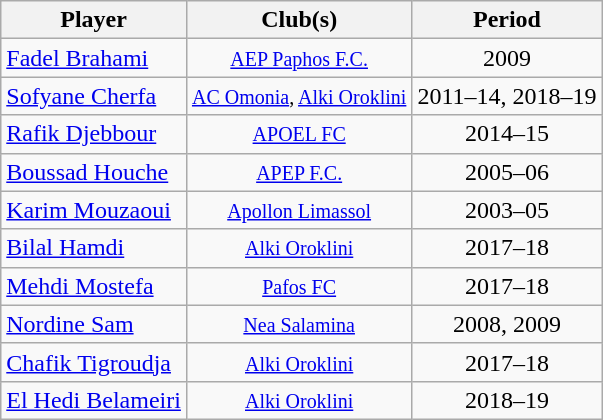<table class="wikitable collapsible collapsed" style="text-align:center">
<tr>
<th scope="col">Player</th>
<th scope="col" class="unsortable">Club(s)</th>
<th scope="col">Period</th>
</tr>
<tr>
<td align="left"><a href='#'>Fadel Brahami</a></td>
<td><small><a href='#'>AEP Paphos F.C.</a></small></td>
<td>2009</td>
</tr>
<tr>
<td align="left"><a href='#'>Sofyane Cherfa</a></td>
<td><small><a href='#'>AC Omonia</a>, <a href='#'>Alki Oroklini</a></small></td>
<td>2011–14, 2018–19</td>
</tr>
<tr>
<td align="left"><a href='#'>Rafik Djebbour</a></td>
<td><small><a href='#'>APOEL FC</a></small></td>
<td>2014–15</td>
</tr>
<tr>
<td align="left"><a href='#'>Boussad Houche</a></td>
<td><small><a href='#'>APEP F.C.</a></small></td>
<td>2005–06</td>
</tr>
<tr>
<td align="left"><a href='#'>Karim Mouzaoui</a></td>
<td><small><a href='#'>Apollon Limassol</a></small></td>
<td>2003–05</td>
</tr>
<tr>
<td align="left"><a href='#'>Bilal Hamdi</a></td>
<td><small><a href='#'>Alki Oroklini</a></small></td>
<td>2017–18</td>
</tr>
<tr>
<td align="left"><a href='#'>Mehdi Mostefa</a></td>
<td><small><a href='#'>Pafos FC</a></small></td>
<td>2017–18</td>
</tr>
<tr>
<td align="left"><a href='#'>Nordine Sam</a></td>
<td><small><a href='#'>Nea Salamina</a></small></td>
<td>2008, 2009</td>
</tr>
<tr>
<td align="left"><a href='#'>Chafik Tigroudja</a></td>
<td><small><a href='#'>Alki Oroklini</a></small></td>
<td>2017–18</td>
</tr>
<tr>
<td align="left"><a href='#'>El Hedi Belameiri</a></td>
<td><small><a href='#'>Alki Oroklini</a></small></td>
<td>2018–19</td>
</tr>
</table>
